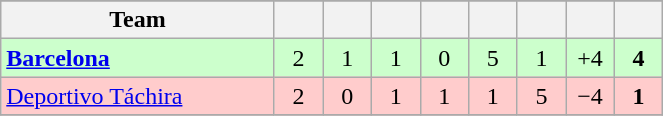<table class="wikitable" style="text-align:center;">
<tr>
</tr>
<tr>
<th width="175">Team</th>
<th width="25"></th>
<th width="25"></th>
<th width="25"></th>
<th width="25"></th>
<th width="25"></th>
<th width="25"></th>
<th width="25"></th>
<th width="25"></th>
</tr>
<tr bgcolor=CCFFCC>
<td align=left> <strong><a href='#'>Barcelona</a></strong></td>
<td>2</td>
<td>1</td>
<td>1</td>
<td>0</td>
<td>5</td>
<td>1</td>
<td>+4</td>
<td><strong>4</strong></td>
</tr>
<tr bgcolor=FFCCCC>
<td align=left> <a href='#'>Deportivo Táchira</a></td>
<td>2</td>
<td>0</td>
<td>1</td>
<td>1</td>
<td>1</td>
<td>5</td>
<td>−4</td>
<td><strong>1</strong></td>
</tr>
<tr>
</tr>
</table>
